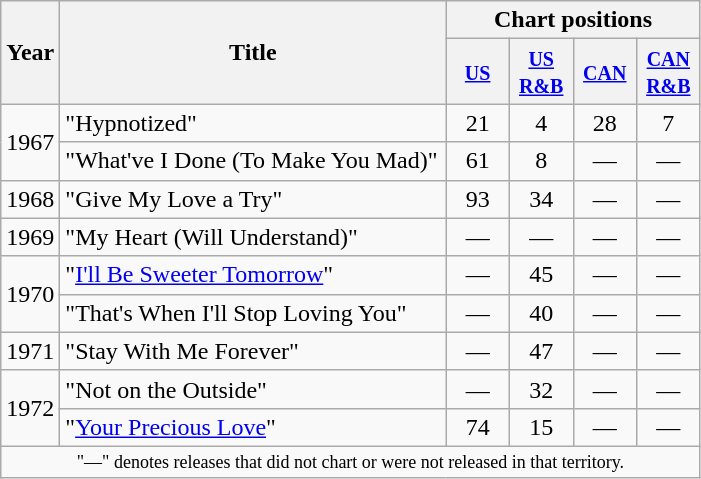<table class="wikitable">
<tr>
<th width="28" rowspan="2">Year</th>
<th width="250" rowspan="2">Title</th>
<th colspan="4">Chart positions</th>
</tr>
<tr>
<th width="35"><small><a href='#'>US</a></small><br></th>
<th width="35"><small><a href='#'>US R&B</a></small><br></th>
<th width="35"><small><a href='#'>CAN</a></small><br></th>
<th width="35"><small><a href='#'>CAN R&B</a></small><br></th>
</tr>
<tr>
<td rowspan="2">1967</td>
<td>"Hypnotized"</td>
<td align="center">21</td>
<td align="center">4</td>
<td align="center">28</td>
<td align="center">7</td>
</tr>
<tr>
<td>"What've I Done (To Make You Mad)"</td>
<td align="center">61</td>
<td align="center">8</td>
<td align="center">—</td>
<td align="center">—</td>
</tr>
<tr>
<td>1968</td>
<td>"Give My Love a Try"</td>
<td align="center">93</td>
<td align="center">34</td>
<td align="center">—</td>
<td align="center">—</td>
</tr>
<tr>
<td>1969</td>
<td>"My Heart (Will Understand)"</td>
<td align="center">—</td>
<td align="center">—</td>
<td align="center">—</td>
<td align="center">—</td>
</tr>
<tr>
<td rowspan="2">1970</td>
<td>"<a href='#'>I'll Be Sweeter Tomorrow</a>"</td>
<td align="center">—</td>
<td align="center">45</td>
<td align="center">—</td>
<td align="center">—</td>
</tr>
<tr>
<td>"That's When I'll Stop Loving You"</td>
<td align="center">—</td>
<td align="center">40</td>
<td align="center">—</td>
<td align="center">—</td>
</tr>
<tr>
<td>1971</td>
<td>"Stay With Me Forever"</td>
<td align="center">—</td>
<td align="center">47</td>
<td align="center">—</td>
<td align="center">—</td>
</tr>
<tr>
<td rowspan="2">1972</td>
<td>"Not on the Outside"</td>
<td align="center">—</td>
<td align="center">32</td>
<td align="center">—</td>
<td align="center">—</td>
</tr>
<tr>
<td>"<a href='#'>Your Precious Love</a>"</td>
<td align="center">74</td>
<td align="center">15</td>
<td align="center">—</td>
<td align="center">—</td>
</tr>
<tr>
<td colspan="7" style="text-align:center; font-size:9pt;">"—" denotes releases that did not chart or were not released in that territory.</td>
</tr>
</table>
